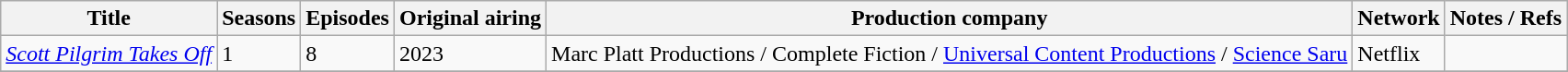<table class="wikitable sortable plainrowheaders" style="text-align: left">
<tr>
<th>Title</th>
<th>Seasons</th>
<th>Episodes</th>
<th>Original airing</th>
<th>Production company</th>
<th>Network</th>
<th>Notes / Refs</th>
</tr>
<tr>
<td><em><a href='#'>Scott Pilgrim Takes Off</a></em></td>
<td>1</td>
<td>8</td>
<td>2023</td>
<td>Marc Platt Productions / Complete Fiction / <a href='#'>Universal Content Productions</a> / <a href='#'>Science Saru</a></td>
<td>Netflix</td>
<td></td>
</tr>
<tr>
</tr>
</table>
